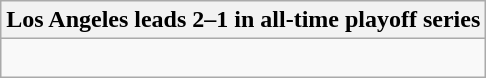<table class="wikitable collapsible collapsed">
<tr>
<th>Los Angeles leads 2–1 in all-time playoff series</th>
</tr>
<tr>
<td><br>

</td>
</tr>
</table>
